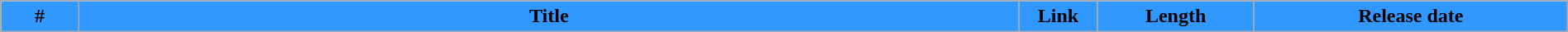<table class="wikitable plainrowheaders" style="width:100%; margin:auto; background:#FFFFFF;">
<tr>
<th style="background-color: #3198FF;" width="5%">#</th>
<th style="background-color: #3198FF;" width="60%">Title</th>
<th style="background-color: #3198FF;" width="5%">Link</th>
<th style="background-color: #3198FF;" width="10%">Length</th>
<th style="background-color: #3198FF;" width="20%">Release date<br>








</th>
</tr>
</table>
